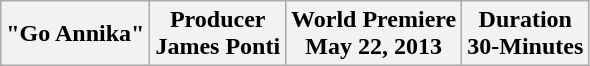<table class="wikitable">
<tr>
<th>"Go Annika"</th>
<th>Producer<br>James Ponti</th>
<th>World Premiere<br>May 22, 2013</th>
<th>Duration<br>30-Minutes</th>
</tr>
</table>
